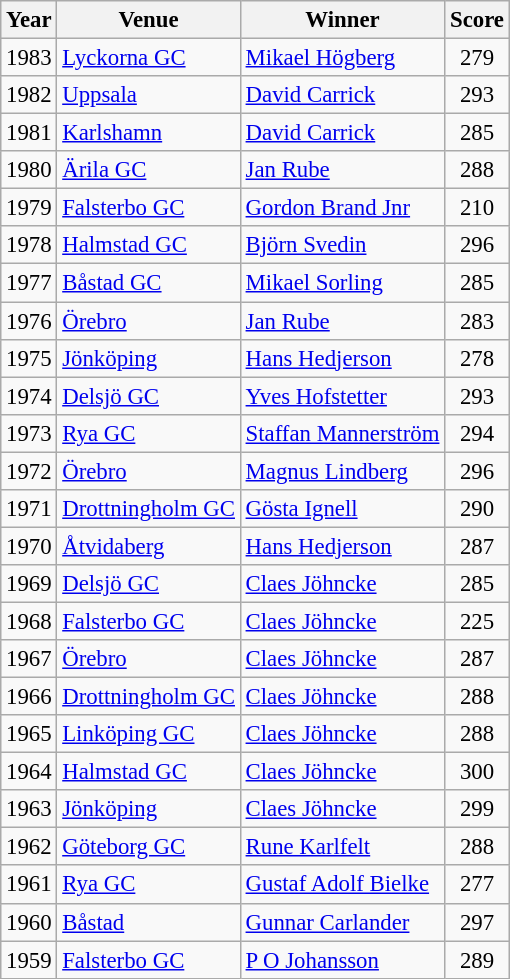<table class="wikitable" style="font-size:95%">
<tr>
<th>Year</th>
<th>Venue</th>
<th>Winner</th>
<th>Score</th>
</tr>
<tr>
<td>1983</td>
<td><a href='#'>Lyckorna GC</a></td>
<td> <a href='#'>Mikael Högberg</a></td>
<td align=center>279</td>
</tr>
<tr>
<td>1982</td>
<td><a href='#'>Uppsala</a></td>
<td> <a href='#'>David Carrick</a></td>
<td align=center>293</td>
</tr>
<tr>
<td>1981</td>
<td><a href='#'>Karlshamn</a></td>
<td> <a href='#'>David Carrick</a></td>
<td align=center>285</td>
</tr>
<tr>
<td>1980</td>
<td><a href='#'>Ärila GC</a></td>
<td> <a href='#'>Jan Rube</a></td>
<td align=center>288</td>
</tr>
<tr>
<td>1979</td>
<td><a href='#'>Falsterbo GC</a></td>
<td> <a href='#'>Gordon Brand Jnr</a></td>
<td align=center>210</td>
</tr>
<tr>
<td>1978</td>
<td><a href='#'>Halmstad GC</a></td>
<td> <a href='#'>Björn Svedin</a></td>
<td align=center>296</td>
</tr>
<tr>
<td>1977</td>
<td><a href='#'>Båstad GC</a></td>
<td> <a href='#'>Mikael Sorling</a></td>
<td align=center>285</td>
</tr>
<tr>
<td>1976</td>
<td><a href='#'>Örebro</a></td>
<td> <a href='#'>Jan Rube</a></td>
<td align=center>283</td>
</tr>
<tr>
<td>1975</td>
<td><a href='#'>Jönköping</a></td>
<td> <a href='#'>Hans Hedjerson</a></td>
<td align=center>278</td>
</tr>
<tr>
<td>1974</td>
<td><a href='#'>Delsjö GC</a></td>
<td> <a href='#'>Yves Hofstetter</a></td>
<td align=center>293</td>
</tr>
<tr>
<td>1973</td>
<td><a href='#'>Rya GC</a></td>
<td> <a href='#'>Staffan Mannerström</a></td>
<td align=center>294</td>
</tr>
<tr>
<td>1972</td>
<td><a href='#'>Örebro</a></td>
<td> <a href='#'>Magnus Lindberg</a></td>
<td align=center>296</td>
</tr>
<tr>
<td>1971</td>
<td><a href='#'>Drottningholm GC</a></td>
<td> <a href='#'>Gösta Ignell</a></td>
<td align=center>290</td>
</tr>
<tr>
<td>1970</td>
<td><a href='#'>Åtvidaberg</a></td>
<td> <a href='#'>Hans Hedjerson</a></td>
<td align=center>287</td>
</tr>
<tr>
<td>1969</td>
<td><a href='#'>Delsjö GC</a></td>
<td> <a href='#'>Claes Jöhncke</a></td>
<td align=center>285</td>
</tr>
<tr>
<td>1968</td>
<td><a href='#'>Falsterbo GC</a></td>
<td> <a href='#'>Claes Jöhncke</a></td>
<td align=center>225</td>
</tr>
<tr>
<td>1967</td>
<td><a href='#'>Örebro</a></td>
<td> <a href='#'>Claes Jöhncke</a></td>
<td align=center>287</td>
</tr>
<tr>
<td>1966</td>
<td><a href='#'>Drottningholm GC</a></td>
<td> <a href='#'>Claes Jöhncke</a></td>
<td align=center>288</td>
</tr>
<tr>
<td>1965</td>
<td><a href='#'>Linköping GC</a></td>
<td> <a href='#'>Claes Jöhncke</a></td>
<td align=center>288</td>
</tr>
<tr>
<td>1964</td>
<td><a href='#'>Halmstad GC</a></td>
<td> <a href='#'>Claes Jöhncke</a></td>
<td align=center>300</td>
</tr>
<tr>
<td>1963</td>
<td><a href='#'>Jönköping</a></td>
<td> <a href='#'>Claes Jöhncke</a></td>
<td align=center>299</td>
</tr>
<tr>
<td>1962</td>
<td><a href='#'>Göteborg GC</a></td>
<td> <a href='#'>Rune Karlfelt</a></td>
<td align=center>288</td>
</tr>
<tr>
<td>1961</td>
<td><a href='#'>Rya GC</a></td>
<td> <a href='#'>Gustaf Adolf Bielke</a></td>
<td align=center>277</td>
</tr>
<tr>
<td>1960</td>
<td><a href='#'>Båstad</a></td>
<td> <a href='#'>Gunnar Carlander</a></td>
<td align=center>297</td>
</tr>
<tr>
<td>1959</td>
<td><a href='#'>Falsterbo GC</a></td>
<td> <a href='#'>P O Johansson</a></td>
<td align=center>289</td>
</tr>
</table>
